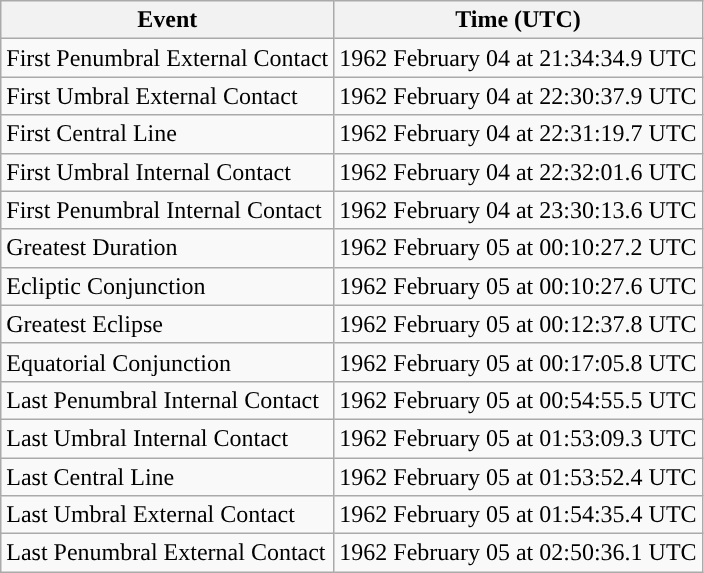<table class="wikitable">
<tr>
<th>Event</th>
<th>Time (UTC)</th>
</tr>
<tr>
<td>First Penumbral External Contact</td>
<td>1962 February 04 at 21:34:34.9 UTC</td>
</tr>
<tr>
<td>First Umbral External Contact</td>
<td>1962 February 04 at 22:30:37.9 UTC</td>
</tr>
<tr>
<td>First Central Line</td>
<td>1962 February 04 at 22:31:19.7 UTC</td>
</tr>
<tr>
<td>First Umbral Internal Contact</td>
<td>1962 February 04 at 22:32:01.6 UTC</td>
</tr>
<tr>
<td>First Penumbral Internal Contact</td>
<td>1962 February 04 at 23:30:13.6 UTC</td>
</tr>
<tr>
<td>Greatest Duration</td>
<td>1962 February 05 at 00:10:27.2 UTC</td>
</tr>
<tr>
<td>Ecliptic Conjunction</td>
<td>1962 February 05 at 00:10:27.6 UTC</td>
</tr>
<tr>
<td>Greatest Eclipse</td>
<td>1962 February 05 at 00:12:37.8 UTC</td>
</tr>
<tr>
<td>Equatorial Conjunction</td>
<td>1962 February 05 at 00:17:05.8 UTC</td>
</tr>
<tr>
<td>Last Penumbral Internal Contact</td>
<td>1962 February 05 at 00:54:55.5 UTC</td>
</tr>
<tr>
<td>Last Umbral Internal Contact</td>
<td>1962 February 05 at 01:53:09.3 UTC</td>
</tr>
<tr>
<td>Last Central Line</td>
<td>1962 February 05 at 01:53:52.4 UTC</td>
</tr>
<tr>
<td>Last Umbral External Contact</td>
<td>1962 February 05 at 01:54:35.4 UTC</td>
</tr>
<tr>
<td>Last Penumbral External Contact</td>
<td>1962 February 05 at 02:50:36.1 UTC</td>
</tr>
</table>
